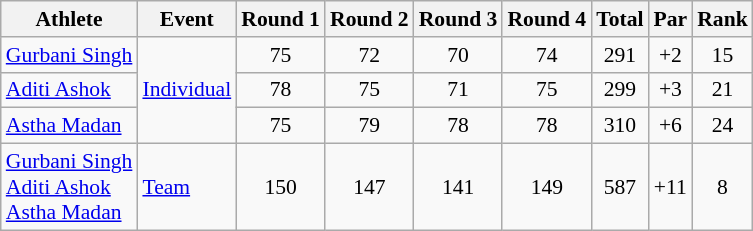<table class="wikitable" style="text-align:center; font-size:90%">
<tr>
<th>Athlete</th>
<th>Event</th>
<th>Round 1</th>
<th>Round 2</th>
<th>Round 3</th>
<th>Round 4</th>
<th>Total</th>
<th>Par</th>
<th>Rank</th>
</tr>
<tr>
<td align=left><a href='#'>Gurbani Singh</a></td>
<td align=left rowspan=3><a href='#'>Individual</a></td>
<td>75</td>
<td>72</td>
<td>70</td>
<td>74</td>
<td>291</td>
<td>+2</td>
<td>15</td>
</tr>
<tr>
<td align=left><a href='#'>Aditi Ashok</a></td>
<td>78</td>
<td>75</td>
<td>71</td>
<td>75</td>
<td>299</td>
<td>+3</td>
<td>21</td>
</tr>
<tr>
<td align=left><a href='#'>Astha Madan</a></td>
<td>75</td>
<td>79</td>
<td>78</td>
<td>78</td>
<td>310</td>
<td>+6</td>
<td>24</td>
</tr>
<tr>
<td align=left><a href='#'>Gurbani Singh</a><br><a href='#'>Aditi Ashok</a><br><a href='#'>Astha Madan</a></td>
<td align=left><a href='#'>Team</a></td>
<td>150</td>
<td>147</td>
<td>141</td>
<td>149</td>
<td>587</td>
<td>+11</td>
<td>8</td>
</tr>
</table>
